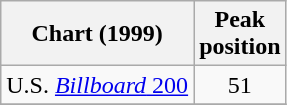<table class="wikitable">
<tr>
<th>Chart (1999)</th>
<th>Peak<br>position</th>
</tr>
<tr>
<td>U.S. <a href='#'><em>Billboard</em> 200</a></td>
<td align="center">51</td>
</tr>
<tr>
</tr>
</table>
